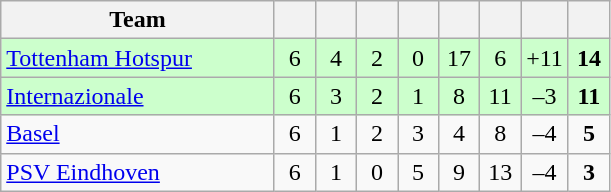<table class="wikitable" style="text-align:center">
<tr>
<th style="width:175px;">Team</th>
<th width="20"></th>
<th width="20"></th>
<th width="20"></th>
<th width="20"></th>
<th width="20"></th>
<th width="20"></th>
<th width="20"></th>
<th width="20"></th>
</tr>
<tr style="background:#cfc;">
<td align=left> <a href='#'>Tottenham Hotspur</a></td>
<td>6</td>
<td>4</td>
<td>2</td>
<td>0</td>
<td>17</td>
<td>6</td>
<td>+11</td>
<td><strong>14</strong></td>
</tr>
<tr style="background:#cfc;">
<td align=left> <a href='#'>Internazionale</a></td>
<td>6</td>
<td>3</td>
<td>2</td>
<td>1</td>
<td>8</td>
<td>11</td>
<td>–3</td>
<td><strong>11</strong></td>
</tr>
<tr>
<td align=left> <a href='#'>Basel</a></td>
<td>6</td>
<td>1</td>
<td>2</td>
<td>3</td>
<td>4</td>
<td>8</td>
<td>–4</td>
<td><strong>5</strong></td>
</tr>
<tr>
<td align=left> <a href='#'>PSV Eindhoven</a></td>
<td>6</td>
<td>1</td>
<td>0</td>
<td>5</td>
<td>9</td>
<td>13</td>
<td>–4</td>
<td><strong>3</strong></td>
</tr>
</table>
